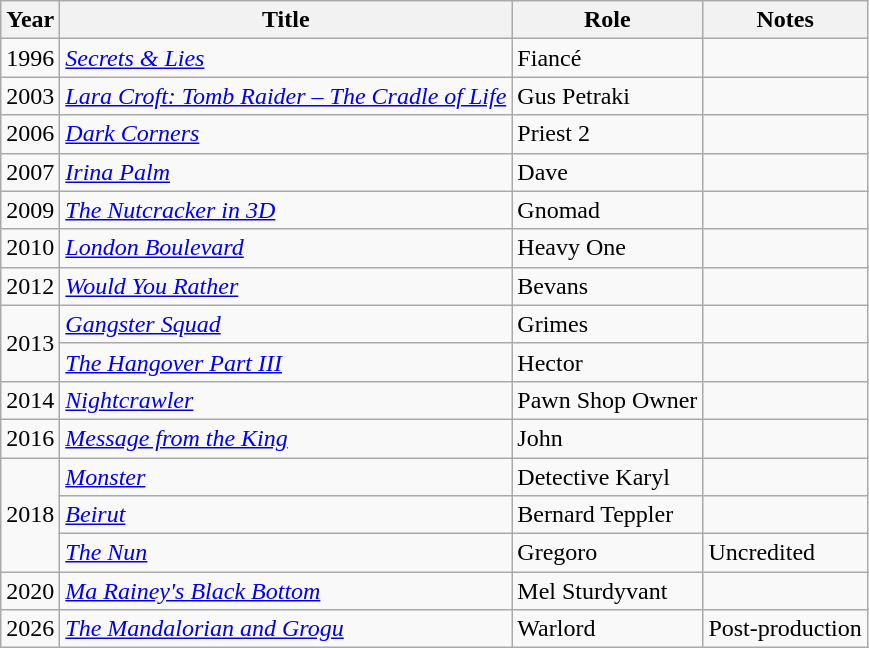<table class="wikitable sortable">
<tr>
<th>Year</th>
<th>Title</th>
<th>Role</th>
<th class="unsortable">Notes</th>
</tr>
<tr>
<td>1996</td>
<td><em><a href='#'>Secrets & Lies</a></em></td>
<td>Fiancé</td>
<td></td>
</tr>
<tr>
<td>2003</td>
<td><em><a href='#'>Lara Croft: Tomb Raider – The Cradle of Life</a></em></td>
<td>Gus Petraki</td>
<td></td>
</tr>
<tr>
<td>2006</td>
<td><em><a href='#'>Dark Corners</a></em></td>
<td>Priest 2</td>
<td></td>
</tr>
<tr>
<td>2007</td>
<td><em><a href='#'>Irina Palm</a></em></td>
<td>Dave</td>
<td></td>
</tr>
<tr>
<td>2009</td>
<td><em><a href='#'>The Nutcracker in 3D</a></em></td>
<td>Gnomad</td>
<td></td>
</tr>
<tr>
<td>2010</td>
<td><em><a href='#'>London Boulevard</a></em></td>
<td>Heavy One</td>
<td></td>
</tr>
<tr>
<td>2012</td>
<td><em><a href='#'>Would You Rather</a></em></td>
<td>Bevans</td>
<td></td>
</tr>
<tr>
<td rowspan="2">2013</td>
<td><em><a href='#'>Gangster Squad</a></em></td>
<td>Grimes</td>
<td></td>
</tr>
<tr>
<td><em><a href='#'>The Hangover Part III</a></em></td>
<td>Hector</td>
<td></td>
</tr>
<tr>
<td>2014</td>
<td><em><a href='#'>Nightcrawler</a></em></td>
<td>Pawn Shop Owner</td>
<td></td>
</tr>
<tr>
<td>2016</td>
<td><em><a href='#'>Message from the King</a></em></td>
<td>John</td>
<td></td>
</tr>
<tr>
<td rowspan="3">2018</td>
<td><em><a href='#'>Monster</a></em></td>
<td>Detective Karyl</td>
<td></td>
</tr>
<tr>
<td><em><a href='#'>Beirut</a></em></td>
<td>Bernard Teppler</td>
<td></td>
</tr>
<tr>
<td><em><a href='#'>The Nun</a></em></td>
<td>Gregoro</td>
<td>Uncredited</td>
</tr>
<tr>
<td>2020</td>
<td><em><a href='#'>Ma Rainey's Black Bottom</a></em></td>
<td>Mel Sturdyvant</td>
<td></td>
</tr>
<tr>
<td>2026</td>
<td><em><a href='#'>The Mandalorian and Grogu</a></em></td>
<td>Warlord</td>
<td>Post-production</td>
</tr>
</table>
